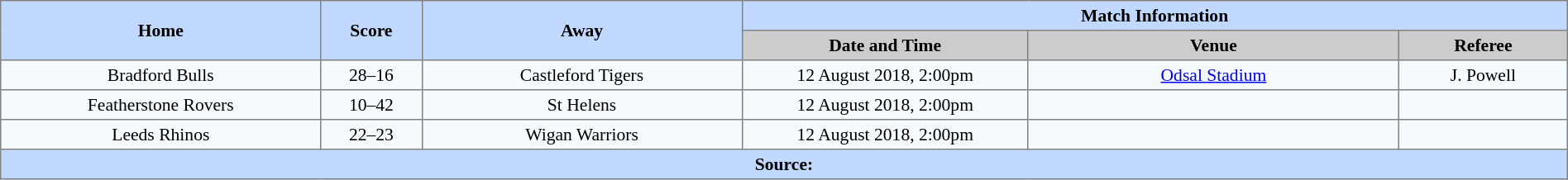<table border=1 style="border-collapse:collapse; font-size:90%; text-align:center;" cellpadding=3 cellspacing=0 width=100%>
<tr bgcolor=#C1D8FF>
<th rowspan=2 width=19%>Home</th>
<th rowspan=2 width=6%>Score</th>
<th rowspan=2 width=19%>Away</th>
<th colspan=3>Match Information</th>
</tr>
<tr bgcolor=#CCCCCC>
<th width=17%>Date and Time</th>
<th width=22%>Venue</th>
<th width=10%>Referee</th>
</tr>
<tr bgcolor=#F5FAFF>
<td> Bradford Bulls</td>
<td>28–16</td>
<td> Castleford Tigers</td>
<td>12 August 2018, 2:00pm</td>
<td><a href='#'>Odsal Stadium</a></td>
<td>J. Powell</td>
</tr>
<tr bgcolor=#F5FAFF>
<td> Featherstone Rovers</td>
<td>10–42</td>
<td> St Helens</td>
<td>12 August 2018, 2:00pm</td>
<td></td>
<td></td>
</tr>
<tr bgcolor=#F5FAFF>
<td> Leeds Rhinos</td>
<td>22–23</td>
<td> Wigan Warriors</td>
<td>12 August 2018, 2:00pm</td>
<td></td>
<td></td>
</tr>
<tr style="background:#c1d8ff;">
<th colspan=6>Source:</th>
</tr>
</table>
